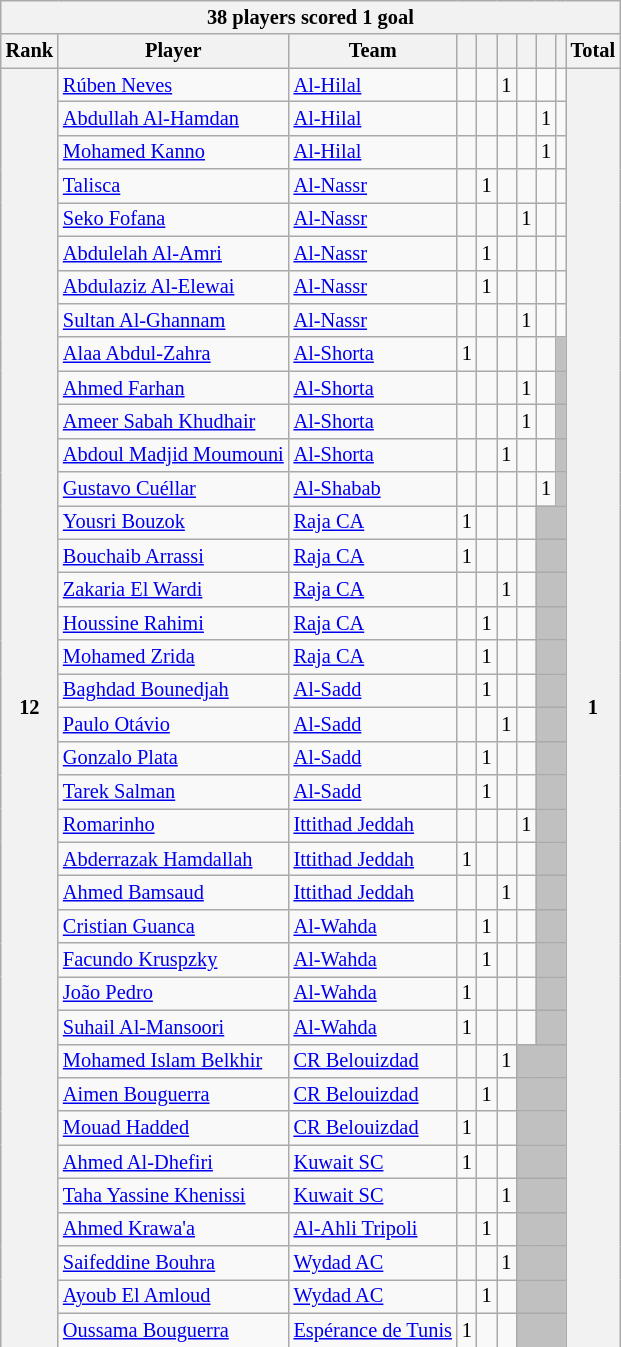<table class="wikitable collapsible collapsed" style="text-align:center; font-size:85%">
<tr>
<th colspan=10>38 players scored 1 goal</th>
</tr>
<tr>
<th>Rank</th>
<th>Player</th>
<th>Team</th>
<th></th>
<th></th>
<th></th>
<th></th>
<th></th>
<th></th>
<th>Total</th>
</tr>
<tr>
<th rowspan=38>12</th>
<td align=left> <a href='#'>Rúben Neves</a></td>
<td align=left> <a href='#'>Al-Hilal</a></td>
<td></td>
<td></td>
<td>1</td>
<td></td>
<td></td>
<td></td>
<th rowspan=38>1</th>
</tr>
<tr>
<td align=left> <a href='#'>Abdullah Al-Hamdan</a></td>
<td align=left> <a href='#'>Al-Hilal</a></td>
<td></td>
<td></td>
<td></td>
<td></td>
<td>1</td>
<td></td>
</tr>
<tr>
<td align=left> <a href='#'>Mohamed Kanno</a></td>
<td align=left> <a href='#'>Al-Hilal</a></td>
<td></td>
<td></td>
<td></td>
<td></td>
<td>1</td>
<td></td>
</tr>
<tr>
<td align=left> <a href='#'>Talisca</a></td>
<td align=left> <a href='#'>Al-Nassr</a></td>
<td></td>
<td>1</td>
<td></td>
<td></td>
<td></td>
<td></td>
</tr>
<tr>
<td align=left> <a href='#'>Seko Fofana</a></td>
<td align=left> <a href='#'>Al-Nassr</a></td>
<td></td>
<td></td>
<td></td>
<td>1</td>
<td></td>
<td></td>
</tr>
<tr>
<td align=left> <a href='#'>Abdulelah Al-Amri</a></td>
<td align=left> <a href='#'>Al-Nassr</a></td>
<td></td>
<td>1</td>
<td></td>
<td></td>
<td></td>
<td></td>
</tr>
<tr>
<td align=left> <a href='#'>Abdulaziz Al-Elewai</a></td>
<td align=left> <a href='#'>Al-Nassr</a></td>
<td></td>
<td>1</td>
<td></td>
<td></td>
<td></td>
<td></td>
</tr>
<tr>
<td align=left> <a href='#'>Sultan Al-Ghannam</a></td>
<td align=left> <a href='#'>Al-Nassr</a></td>
<td></td>
<td></td>
<td></td>
<td>1</td>
<td></td>
<td></td>
</tr>
<tr>
<td align=left> <a href='#'>Alaa Abdul-Zahra</a></td>
<td align=left> <a href='#'>Al-Shorta</a></td>
<td>1</td>
<td></td>
<td></td>
<td></td>
<td></td>
<td bgcolor="silver"></td>
</tr>
<tr>
<td align=left> <a href='#'>Ahmed Farhan</a></td>
<td align=left> <a href='#'>Al-Shorta</a></td>
<td></td>
<td></td>
<td></td>
<td>1</td>
<td></td>
<td bgcolor="silver"></td>
</tr>
<tr>
<td align=left> <a href='#'>Ameer Sabah Khudhair</a></td>
<td align=left> <a href='#'>Al-Shorta</a></td>
<td></td>
<td></td>
<td></td>
<td>1</td>
<td></td>
<td bgcolor="silver"></td>
</tr>
<tr>
<td align=left> <a href='#'>Abdoul Madjid Moumouni</a></td>
<td align=left> <a href='#'>Al-Shorta</a></td>
<td></td>
<td></td>
<td>1</td>
<td></td>
<td></td>
<td bgcolor="silver"></td>
</tr>
<tr>
<td align=left> <a href='#'>Gustavo Cuéllar</a></td>
<td align=left> <a href='#'>Al-Shabab</a></td>
<td></td>
<td></td>
<td></td>
<td></td>
<td>1</td>
<td bgcolor="silver"></td>
</tr>
<tr>
<td align=left> <a href='#'>Yousri Bouzok</a></td>
<td align=left> <a href='#'>Raja CA</a></td>
<td>1</td>
<td></td>
<td></td>
<td></td>
<td bgcolor="silver" colspan=2></td>
</tr>
<tr>
<td align=left> <a href='#'>Bouchaib Arrassi</a></td>
<td align=left> <a href='#'>Raja CA</a></td>
<td>1</td>
<td></td>
<td></td>
<td></td>
<td bgcolor="silver" colspan=2></td>
</tr>
<tr>
<td align=left> <a href='#'>Zakaria El Wardi</a></td>
<td align=left> <a href='#'>Raja CA</a></td>
<td></td>
<td></td>
<td>1</td>
<td></td>
<td bgcolor="silver" colspan=2></td>
</tr>
<tr>
<td align=left> <a href='#'>Houssine Rahimi</a></td>
<td align=left> <a href='#'>Raja CA</a></td>
<td></td>
<td>1</td>
<td></td>
<td></td>
<td bgcolor="silver" colspan=2></td>
</tr>
<tr>
<td align=left> <a href='#'>Mohamed Zrida</a></td>
<td align=left> <a href='#'>Raja CA</a></td>
<td></td>
<td>1</td>
<td></td>
<td></td>
<td bgcolor="silver" colspan=2></td>
</tr>
<tr>
<td align=left> <a href='#'>Baghdad Bounedjah</a></td>
<td align=left> <a href='#'>Al-Sadd</a></td>
<td></td>
<td>1</td>
<td></td>
<td></td>
<td bgcolor="silver" colspan=2></td>
</tr>
<tr>
<td align=left> <a href='#'>Paulo Otávio</a></td>
<td align=left> <a href='#'>Al-Sadd</a></td>
<td></td>
<td></td>
<td>1</td>
<td></td>
<td bgcolor="silver" colspan=2></td>
</tr>
<tr>
<td align=left> <a href='#'>Gonzalo Plata</a></td>
<td align=left> <a href='#'>Al-Sadd</a></td>
<td></td>
<td>1</td>
<td></td>
<td></td>
<td bgcolor="silver" colspan=2></td>
</tr>
<tr>
<td align=left> <a href='#'>Tarek Salman</a></td>
<td align=left> <a href='#'>Al-Sadd</a></td>
<td></td>
<td>1</td>
<td></td>
<td></td>
<td bgcolor="silver" colspan=2></td>
</tr>
<tr>
<td align=left> <a href='#'>Romarinho</a></td>
<td align=left> <a href='#'>Ittithad Jeddah</a></td>
<td></td>
<td></td>
<td></td>
<td>1</td>
<td bgcolor="silver" colspan=2></td>
</tr>
<tr>
<td align=left> <a href='#'>Abderrazak Hamdallah</a></td>
<td align=left> <a href='#'>Ittithad Jeddah</a></td>
<td>1</td>
<td></td>
<td></td>
<td></td>
<td bgcolor="silver" colspan=2></td>
</tr>
<tr>
<td align=left> <a href='#'>Ahmed Bamsaud</a></td>
<td align=left> <a href='#'>Ittithad Jeddah</a></td>
<td></td>
<td></td>
<td>1</td>
<td></td>
<td bgcolor="silver" colspan=2></td>
</tr>
<tr>
<td align=left> <a href='#'>Cristian Guanca</a></td>
<td align=left> <a href='#'>Al-Wahda</a></td>
<td></td>
<td>1</td>
<td></td>
<td></td>
<td bgcolor="silver" colspan=2></td>
</tr>
<tr>
<td align=left> <a href='#'>Facundo Kruspzky</a></td>
<td align=left> <a href='#'>Al-Wahda</a></td>
<td></td>
<td>1</td>
<td></td>
<td></td>
<td bgcolor="silver" colspan=2></td>
</tr>
<tr>
<td align=left> <a href='#'>João Pedro</a></td>
<td align=left> <a href='#'>Al-Wahda</a></td>
<td>1</td>
<td></td>
<td></td>
<td></td>
<td bgcolor="silver" colspan=2></td>
</tr>
<tr>
<td align=left> <a href='#'>Suhail Al-Mansoori</a></td>
<td align=left> <a href='#'>Al-Wahda</a></td>
<td>1</td>
<td></td>
<td></td>
<td></td>
<td bgcolor="silver" colspan=2></td>
</tr>
<tr>
<td align=left> <a href='#'>Mohamed Islam Belkhir</a></td>
<td align=left> <a href='#'>CR Belouizdad</a></td>
<td></td>
<td></td>
<td>1</td>
<td bgcolor="silver" colspan=3></td>
</tr>
<tr>
<td align=left> <a href='#'>Aimen Bouguerra</a></td>
<td align=left> <a href='#'>CR Belouizdad</a></td>
<td></td>
<td>1</td>
<td></td>
<td bgcolor="silver" colspan=3></td>
</tr>
<tr>
<td align=left> <a href='#'>Mouad Hadded</a></td>
<td align=left> <a href='#'>CR Belouizdad</a></td>
<td>1</td>
<td></td>
<td></td>
<td bgcolor="silver" colspan=3></td>
</tr>
<tr>
<td align=left> <a href='#'>Ahmed Al-Dhefiri</a></td>
<td align=left> <a href='#'>Kuwait SC</a></td>
<td>1</td>
<td></td>
<td></td>
<td bgcolor="silver" colspan=3></td>
</tr>
<tr>
<td align=left> <a href='#'>Taha Yassine Khenissi</a></td>
<td align=left> <a href='#'>Kuwait SC</a></td>
<td></td>
<td></td>
<td>1</td>
<td bgcolor="silver" colspan=3></td>
</tr>
<tr>
<td align=left> <a href='#'>Ahmed Krawa'a</a></td>
<td align=left> <a href='#'>Al-Ahli Tripoli</a></td>
<td></td>
<td>1</td>
<td></td>
<td bgcolor="silver" colspan=3></td>
</tr>
<tr>
<td align=left> <a href='#'>Saifeddine Bouhra</a></td>
<td align=left> <a href='#'>Wydad AC</a></td>
<td></td>
<td></td>
<td>1</td>
<td bgcolor="silver" colspan=3></td>
</tr>
<tr>
<td align=left> <a href='#'>Ayoub El Amloud</a></td>
<td align=left> <a href='#'>Wydad AC</a></td>
<td></td>
<td>1</td>
<td></td>
<td bgcolor="silver" colspan=3></td>
</tr>
<tr>
<td align=left> <a href='#'>Oussama Bouguerra</a></td>
<td align=left> <a href='#'>Espérance de Tunis</a></td>
<td>1</td>
<td></td>
<td></td>
<td bgcolor="silver" colspan=3></td>
</tr>
</table>
